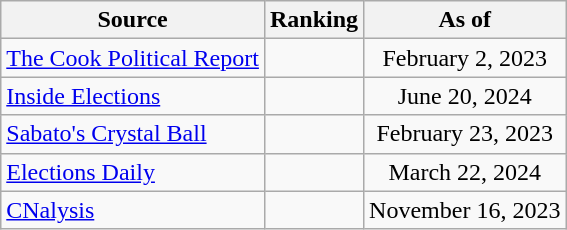<table class="wikitable" style="text-align:center">
<tr>
<th>Source</th>
<th>Ranking</th>
<th>As of</th>
</tr>
<tr>
<td style="text-align:left"><a href='#'>The Cook Political Report</a></td>
<td></td>
<td>February 2, 2023</td>
</tr>
<tr>
<td style="text-align:left"><a href='#'>Inside Elections</a></td>
<td></td>
<td>June 20, 2024</td>
</tr>
<tr>
<td style="text-align:left"><a href='#'>Sabato's Crystal Ball</a></td>
<td></td>
<td>February 23, 2023</td>
</tr>
<tr>
<td style="text-align:left"><a href='#'>Elections Daily</a></td>
<td></td>
<td>March 22, 2024</td>
</tr>
<tr>
<td style="text-align:left"><a href='#'>CNalysis</a></td>
<td></td>
<td>November 16, 2023</td>
</tr>
</table>
